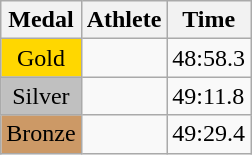<table class="wikitable">
<tr>
<th>Medal</th>
<th>Athlete</th>
<th>Time</th>
</tr>
<tr>
<td style="text-align:center;background-color:gold;">Gold</td>
<td></td>
<td>48:58.3</td>
</tr>
<tr>
<td style="text-align:center;background-color:silver;">Silver</td>
<td></td>
<td>49:11.8</td>
</tr>
<tr>
<td style="text-align:center;background-color:#CC9966;">Bronze</td>
<td></td>
<td>49:29.4</td>
</tr>
</table>
